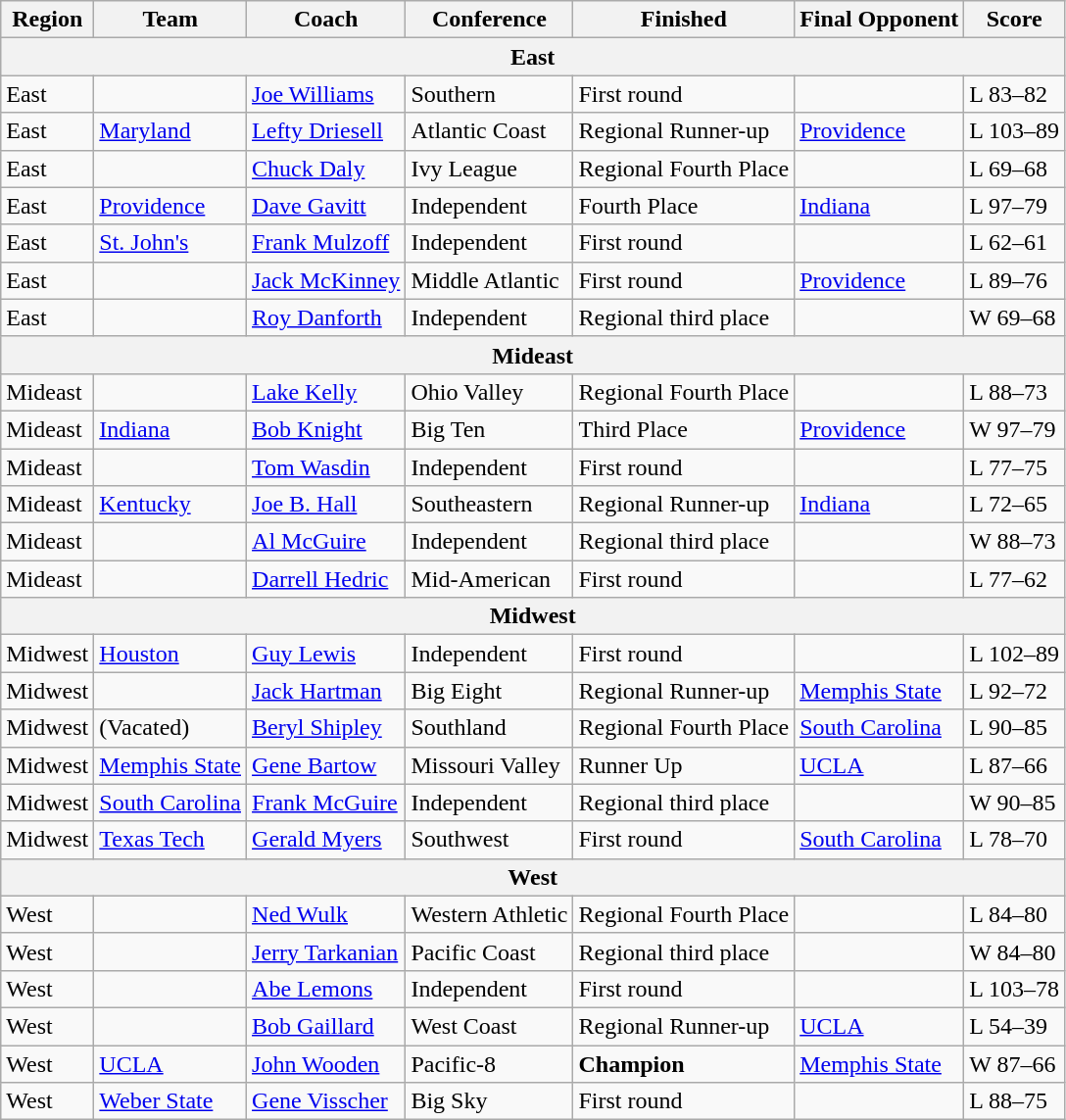<table class=wikitable>
<tr>
<th>Region</th>
<th>Team</th>
<th>Coach</th>
<th>Conference</th>
<th>Finished</th>
<th>Final Opponent</th>
<th>Score</th>
</tr>
<tr>
<th colspan=7>East</th>
</tr>
<tr>
<td>East</td>
<td></td>
<td><a href='#'>Joe Williams</a></td>
<td>Southern</td>
<td>First round</td>
<td></td>
<td>L 83–82</td>
</tr>
<tr>
<td>East</td>
<td><a href='#'>Maryland</a></td>
<td><a href='#'>Lefty Driesell</a></td>
<td>Atlantic Coast</td>
<td>Regional Runner-up</td>
<td><a href='#'>Providence</a></td>
<td>L 103–89</td>
</tr>
<tr>
<td>East</td>
<td></td>
<td><a href='#'>Chuck Daly</a></td>
<td>Ivy League</td>
<td>Regional Fourth Place</td>
<td></td>
<td>L 69–68</td>
</tr>
<tr>
<td>East</td>
<td><a href='#'>Providence</a></td>
<td><a href='#'>Dave Gavitt</a></td>
<td>Independent</td>
<td>Fourth Place</td>
<td><a href='#'>Indiana</a></td>
<td>L 97–79</td>
</tr>
<tr>
<td>East</td>
<td><a href='#'>St. John's</a></td>
<td><a href='#'>Frank Mulzoff</a></td>
<td>Independent</td>
<td>First round</td>
<td></td>
<td>L 62–61</td>
</tr>
<tr>
<td>East</td>
<td></td>
<td><a href='#'>Jack McKinney</a></td>
<td>Middle Atlantic</td>
<td>First round</td>
<td><a href='#'>Providence</a></td>
<td>L 89–76</td>
</tr>
<tr>
<td>East</td>
<td></td>
<td><a href='#'>Roy Danforth</a></td>
<td>Independent</td>
<td>Regional third place</td>
<td></td>
<td>W 69–68</td>
</tr>
<tr>
<th colspan=7>Mideast</th>
</tr>
<tr>
<td>Mideast</td>
<td></td>
<td><a href='#'>Lake Kelly</a></td>
<td>Ohio Valley</td>
<td>Regional Fourth Place</td>
<td></td>
<td>L 88–73</td>
</tr>
<tr>
<td>Mideast</td>
<td><a href='#'>Indiana</a></td>
<td><a href='#'>Bob Knight</a></td>
<td>Big Ten</td>
<td>Third Place</td>
<td><a href='#'>Providence</a></td>
<td>W 97–79</td>
</tr>
<tr>
<td>Mideast</td>
<td></td>
<td><a href='#'>Tom Wasdin</a></td>
<td>Independent</td>
<td>First round</td>
<td></td>
<td>L 77–75</td>
</tr>
<tr>
<td>Mideast</td>
<td><a href='#'>Kentucky</a></td>
<td><a href='#'>Joe B. Hall</a></td>
<td>Southeastern</td>
<td>Regional Runner-up</td>
<td><a href='#'>Indiana</a></td>
<td>L 72–65</td>
</tr>
<tr>
<td>Mideast</td>
<td></td>
<td><a href='#'>Al McGuire</a></td>
<td>Independent</td>
<td>Regional third place</td>
<td></td>
<td>W 88–73</td>
</tr>
<tr>
<td>Mideast</td>
<td></td>
<td><a href='#'>Darrell Hedric</a></td>
<td>Mid-American</td>
<td>First round</td>
<td></td>
<td>L 77–62</td>
</tr>
<tr>
<th colspan=7>Midwest</th>
</tr>
<tr>
<td>Midwest</td>
<td><a href='#'>Houston</a></td>
<td><a href='#'>Guy Lewis</a></td>
<td>Independent</td>
<td>First round</td>
<td></td>
<td>L 102–89</td>
</tr>
<tr>
<td>Midwest</td>
<td></td>
<td><a href='#'>Jack Hartman</a></td>
<td>Big Eight</td>
<td>Regional Runner-up</td>
<td><a href='#'>Memphis State</a></td>
<td>L 92–72</td>
</tr>
<tr>
<td>Midwest</td>
<td> (Vacated)</td>
<td><a href='#'>Beryl Shipley</a></td>
<td>Southland</td>
<td>Regional Fourth Place</td>
<td><a href='#'>South Carolina</a></td>
<td>L 90–85</td>
</tr>
<tr>
<td>Midwest</td>
<td><a href='#'>Memphis State</a></td>
<td><a href='#'>Gene Bartow</a></td>
<td>Missouri Valley</td>
<td>Runner Up</td>
<td><a href='#'>UCLA</a></td>
<td>L 87–66</td>
</tr>
<tr>
<td>Midwest</td>
<td><a href='#'>South Carolina</a></td>
<td><a href='#'>Frank McGuire</a></td>
<td>Independent</td>
<td>Regional third place</td>
<td></td>
<td>W 90–85</td>
</tr>
<tr>
<td>Midwest</td>
<td><a href='#'>Texas Tech</a></td>
<td><a href='#'>Gerald Myers</a></td>
<td>Southwest</td>
<td>First round</td>
<td><a href='#'>South Carolina</a></td>
<td>L 78–70</td>
</tr>
<tr>
<th colspan=7>West</th>
</tr>
<tr>
<td>West</td>
<td></td>
<td><a href='#'>Ned Wulk</a></td>
<td>Western Athletic</td>
<td>Regional Fourth Place</td>
<td></td>
<td>L 84–80</td>
</tr>
<tr>
<td>West</td>
<td></td>
<td><a href='#'>Jerry Tarkanian</a></td>
<td>Pacific Coast</td>
<td>Regional third place</td>
<td></td>
<td>W 84–80</td>
</tr>
<tr>
<td>West</td>
<td></td>
<td><a href='#'>Abe Lemons</a></td>
<td>Independent</td>
<td>First round</td>
<td></td>
<td>L 103–78</td>
</tr>
<tr>
<td>West</td>
<td></td>
<td><a href='#'>Bob Gaillard</a></td>
<td>West Coast</td>
<td>Regional Runner-up</td>
<td><a href='#'>UCLA</a></td>
<td>L 54–39</td>
</tr>
<tr>
<td>West</td>
<td><a href='#'>UCLA</a></td>
<td><a href='#'>John Wooden</a></td>
<td>Pacific-8</td>
<td><strong>Champion</strong></td>
<td><a href='#'>Memphis State</a></td>
<td>W 87–66</td>
</tr>
<tr>
<td>West</td>
<td><a href='#'>Weber State</a></td>
<td><a href='#'>Gene Visscher</a></td>
<td>Big Sky</td>
<td>First round</td>
<td></td>
<td>L 88–75</td>
</tr>
</table>
